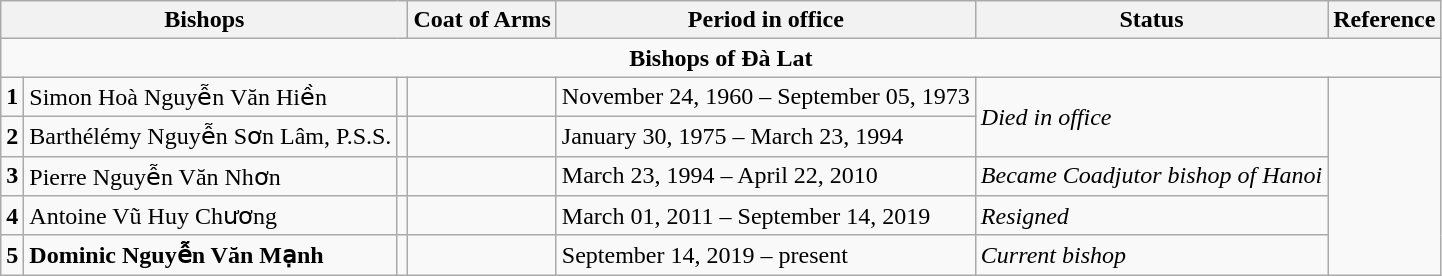<table class="wikitable">
<tr>
<th colspan="3">Bishops</th>
<th>Coat of Arms</th>
<th>Period in office</th>
<th>Status</th>
<th>Reference</th>
</tr>
<tr>
<td colspan=7 style="text-align:center;"><strong>Bishops of Đà Lat</strong></td>
</tr>
<tr>
<td><strong>1</strong></td>
<td>Simon Hoà Nguyễn Văn Hiền</td>
<td></td>
<td></td>
<td>November 24, 1960 – September 05, 1973</td>
<td rowspan=2><em>Died in office</em></td>
<td rowspan=5></td>
</tr>
<tr>
<td><strong>2</strong></td>
<td>Barthélémy Nguyễn Sơn Lâm, P.S.S.</td>
<td></td>
<td></td>
<td>January 30, 1975 – March 23, 1994</td>
</tr>
<tr>
<td><strong>3</strong></td>
<td>Pierre Nguyễn Văn Nhơn</td>
<td></td>
<td></td>
<td>March 23, 1994 – April 22, 2010</td>
<td><em>Became Coadjutor bishop of Hanoi</em></td>
</tr>
<tr>
<td><strong>4</strong></td>
<td>Antoine Vũ Huy Chương</td>
<td></td>
<td></td>
<td>March 01, 2011 – September 14, 2019</td>
<td><em>Resigned</em></td>
</tr>
<tr>
<td><strong>5</strong></td>
<td><strong>Dominic Nguyễn Văn Mạnh</strong></td>
<td></td>
<td></td>
<td>September 14, 2019 – present</td>
<td><em>Current bishop</em></td>
</tr>
</table>
